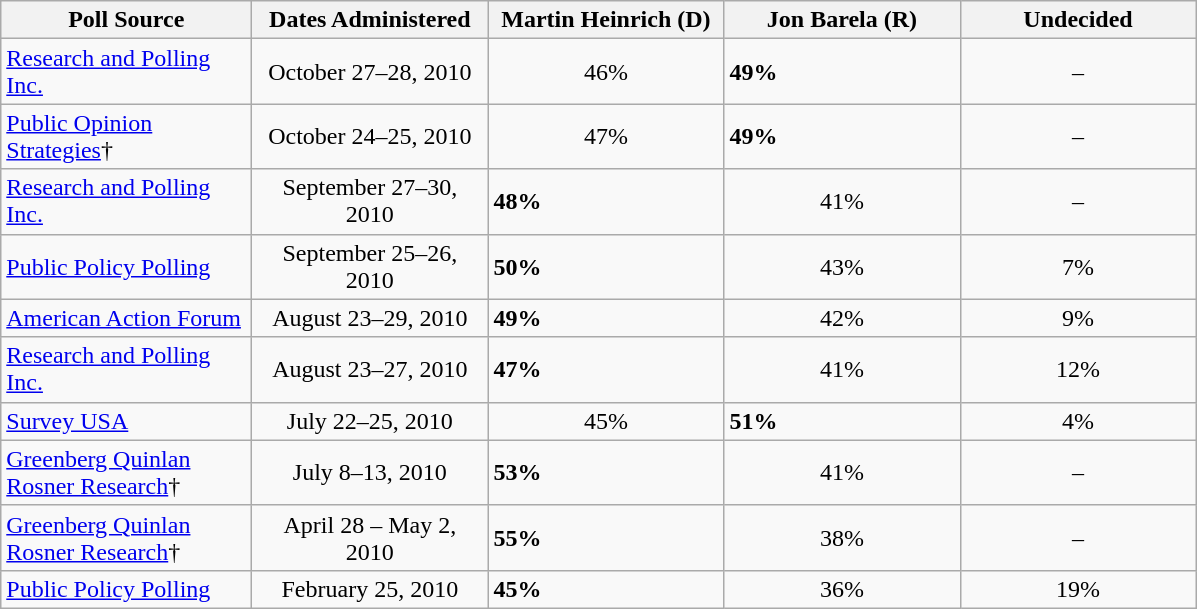<table class="wikitable">
<tr valign=bottom>
<th width='160'>Poll Source</th>
<th width='150'>Dates Administered</th>
<th width='150'>Martin Heinrich (D)</th>
<th width='150'>Jon Barela (R)</th>
<th width='150'>Undecided</th>
</tr>
<tr>
<td><a href='#'>Research and Polling Inc.</a></td>
<td align=center>October 27–28, 2010</td>
<td align=center>46%</td>
<td><strong>49%</strong></td>
<td align=center>–</td>
</tr>
<tr>
<td><a href='#'>Public Opinion Strategies</a>†</td>
<td align=center>October 24–25, 2010</td>
<td align=center>47%</td>
<td><strong>49%</strong></td>
<td align=center>–</td>
</tr>
<tr>
<td><a href='#'>Research and Polling Inc.</a></td>
<td align=center>September 27–30, 2010</td>
<td><strong>48%</strong></td>
<td align=center>41%</td>
<td align=center>–</td>
</tr>
<tr>
<td><a href='#'>Public Policy Polling</a></td>
<td align=center>September 25–26, 2010</td>
<td><strong>50%</strong></td>
<td align=center>43%</td>
<td align=center>7%</td>
</tr>
<tr>
<td><a href='#'>American Action Forum</a></td>
<td align=center>August 23–29, 2010</td>
<td><strong>49%</strong></td>
<td align=center>42%</td>
<td align=center>9%</td>
</tr>
<tr>
<td><a href='#'>Research and Polling Inc.</a></td>
<td align=center>August 23–27, 2010</td>
<td><strong>47%</strong></td>
<td align=center>41%</td>
<td align=center>12%</td>
</tr>
<tr>
<td><a href='#'>Survey USA</a></td>
<td align=center>July 22–25, 2010</td>
<td align=center>45%</td>
<td><strong>51%</strong></td>
<td align=center>4%</td>
</tr>
<tr>
<td><a href='#'>Greenberg Quinlan Rosner Research</a>†</td>
<td align=center>July 8–13, 2010</td>
<td><strong>53%</strong></td>
<td align=center>41%</td>
<td align=center>–</td>
</tr>
<tr>
<td><a href='#'>Greenberg Quinlan Rosner Research</a>†</td>
<td align=center>April 28 – May 2, 2010</td>
<td><strong>55%</strong></td>
<td align=center>38%</td>
<td align=center>–</td>
</tr>
<tr>
<td><a href='#'>Public Policy Polling</a></td>
<td align=center>February 25, 2010</td>
<td><strong>45%</strong></td>
<td align=center>36%</td>
<td align=center>19%</td>
</tr>
</table>
